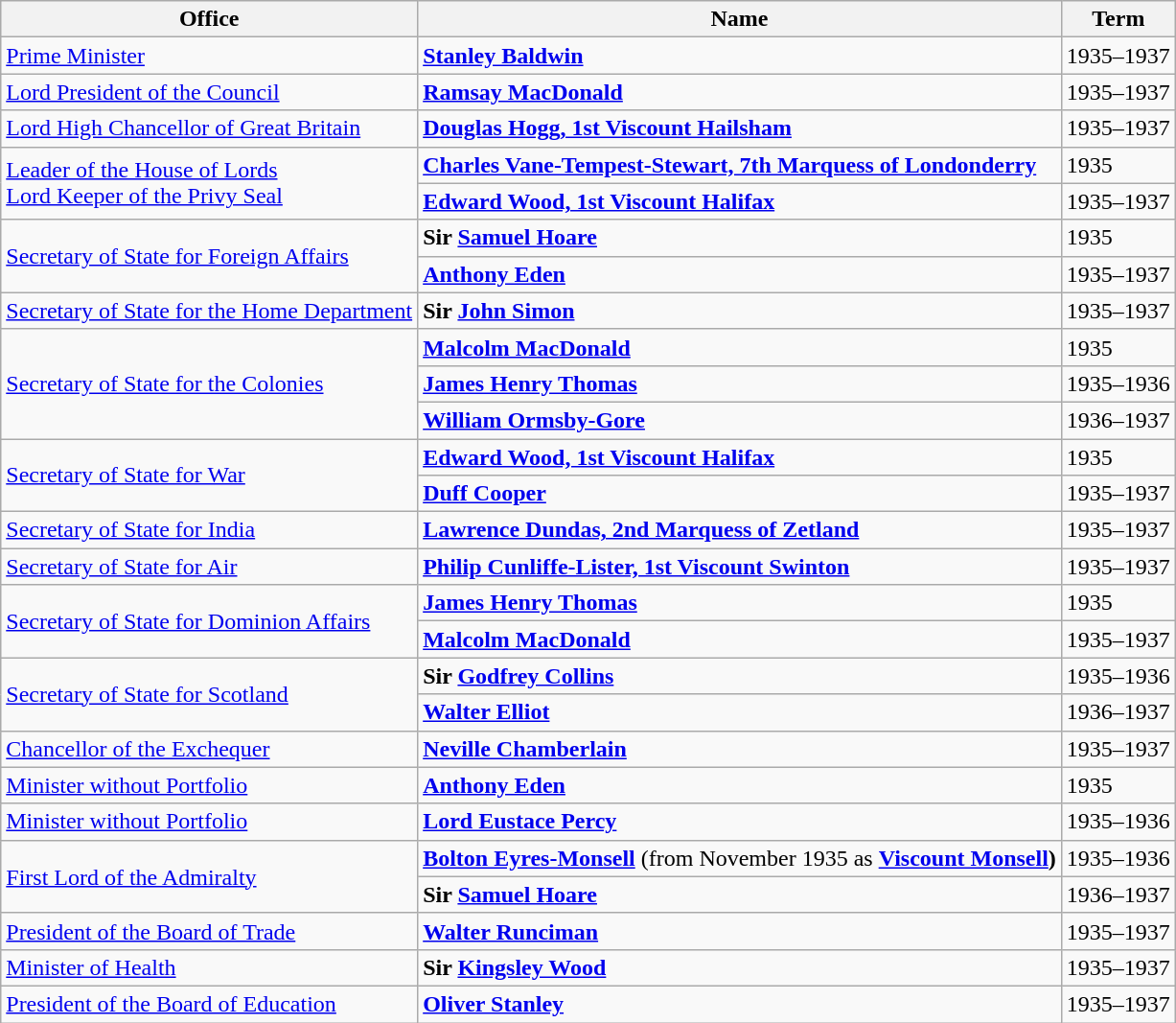<table class=wikitable>
<tr>
<th>Office</th>
<th>Name</th>
<th>Term</th>
</tr>
<tr>
<td align="left"><a href='#'>Prime Minister</a></td>
<td align="left"><strong><a href='#'>Stanley Baldwin</a></strong></td>
<td align="left">1935–1937</td>
</tr>
<tr>
<td align="left"><a href='#'>Lord President of the Council</a></td>
<td align="left"><strong><a href='#'>Ramsay MacDonald</a></strong></td>
<td align="left">1935–1937</td>
</tr>
<tr>
<td align="left"><a href='#'>Lord High Chancellor of Great Britain</a></td>
<td align="left"><strong><a href='#'>Douglas Hogg, 1st Viscount Hailsham</a></strong></td>
<td align="left">1935–1937</td>
</tr>
<tr>
<td align="left" rowspan="2"><a href='#'>Leader of the House of Lords</a><br><a href='#'>Lord Keeper of the Privy Seal</a></td>
<td align="left"><strong><a href='#'>Charles Vane-Tempest-Stewart, 7th Marquess of Londonderry</a></strong></td>
<td align="left">1935</td>
</tr>
<tr>
<td align="left"><strong><a href='#'>Edward Wood, 1st Viscount Halifax</a></strong></td>
<td align="left">1935–1937</td>
</tr>
<tr>
<td align="left" rowspan="2"><a href='#'>Secretary of State for Foreign Affairs</a></td>
<td align="left"><strong>Sir <a href='#'>Samuel Hoare</a></strong></td>
<td align="left">1935</td>
</tr>
<tr>
<td align="left"><strong><a href='#'>Anthony Eden</a></strong></td>
<td align="left">1935–1937</td>
</tr>
<tr>
<td align="left"><a href='#'>Secretary of State for the Home Department</a></td>
<td align="left"><strong>Sir <a href='#'>John Simon</a></strong></td>
<td align="left">1935–1937</td>
</tr>
<tr>
<td align="left" rowspan="3"><a href='#'>Secretary of State for the Colonies</a></td>
<td align="left"><strong><a href='#'>Malcolm MacDonald</a></strong></td>
<td align="left">1935</td>
</tr>
<tr>
<td align="left"><strong><a href='#'>James Henry Thomas</a></strong></td>
<td align="left">1935–1936</td>
</tr>
<tr>
<td align="left"><strong><a href='#'>William Ormsby-Gore</a></strong></td>
<td align="left">1936–1937</td>
</tr>
<tr>
<td align="left" rowspan="2"><a href='#'>Secretary of State for War</a></td>
<td align="left"><strong><a href='#'>Edward Wood, 1st Viscount Halifax</a></strong></td>
<td align="left">1935</td>
</tr>
<tr>
<td align="left"><strong><a href='#'>Duff Cooper</a></strong></td>
<td align="left">1935–1937</td>
</tr>
<tr>
<td align="left"><a href='#'>Secretary of State for India</a></td>
<td align="left"><strong><a href='#'>Lawrence Dundas, 2nd Marquess of Zetland</a></strong></td>
<td align="left">1935–1937</td>
</tr>
<tr>
<td align="left"><a href='#'>Secretary of State for Air</a></td>
<td align="left"><strong><a href='#'>Philip Cunliffe-Lister, 1st Viscount Swinton</a></strong></td>
<td align="left">1935–1937</td>
</tr>
<tr>
<td align="left" rowspan="2"><a href='#'>Secretary of State for Dominion Affairs</a></td>
<td align="left"><strong><a href='#'>James Henry Thomas</a></strong></td>
<td align="left">1935</td>
</tr>
<tr>
<td align="left"><strong><a href='#'>Malcolm MacDonald</a></strong></td>
<td align="left">1935–1937</td>
</tr>
<tr>
<td align="left" rowspan="2"><a href='#'>Secretary of State for Scotland</a></td>
<td align="left"><strong>Sir <a href='#'>Godfrey Collins</a></strong></td>
<td align="left">1935–1936</td>
</tr>
<tr>
<td align="left"><strong><a href='#'>Walter Elliot</a></strong></td>
<td align="left">1936–1937</td>
</tr>
<tr>
<td align="left"><a href='#'>Chancellor of the Exchequer</a></td>
<td align="left"><strong><a href='#'>Neville Chamberlain</a></strong></td>
<td align="left">1935–1937</td>
</tr>
<tr>
<td align="left"><a href='#'>Minister without Portfolio</a></td>
<td align="left"><strong><a href='#'>Anthony Eden</a></strong></td>
<td align="left">1935</td>
</tr>
<tr>
<td align="left"><a href='#'>Minister without Portfolio</a></td>
<td align="left"><strong><a href='#'>Lord Eustace Percy</a></strong></td>
<td align="left">1935–1936</td>
</tr>
<tr>
<td align="left" rowspan="2"><a href='#'>First Lord of the Admiralty</a></td>
<td align="left"><strong><a href='#'>Bolton Eyres-Monsell</a></strong> (from November 1935 as <strong><a href='#'>Viscount Monsell</a>)</strong></td>
<td align="left">1935–1936</td>
</tr>
<tr>
<td align="left"><strong>Sir <a href='#'>Samuel Hoare</a></strong></td>
<td align="left">1936–1937</td>
</tr>
<tr>
<td align="left"><a href='#'>President of the Board of Trade</a></td>
<td align="left"><strong><a href='#'>Walter Runciman</a></strong></td>
<td align="left">1935–1937</td>
</tr>
<tr>
<td align="left"><a href='#'>Minister of Health</a></td>
<td align="left"><strong>Sir <a href='#'>Kingsley Wood</a></strong></td>
<td align="left">1935–1937</td>
</tr>
<tr>
<td align="left"><a href='#'>President of the Board of Education</a></td>
<td align="left"><strong><a href='#'>Oliver Stanley</a></strong></td>
<td align="left">1935–1937</td>
</tr>
</table>
